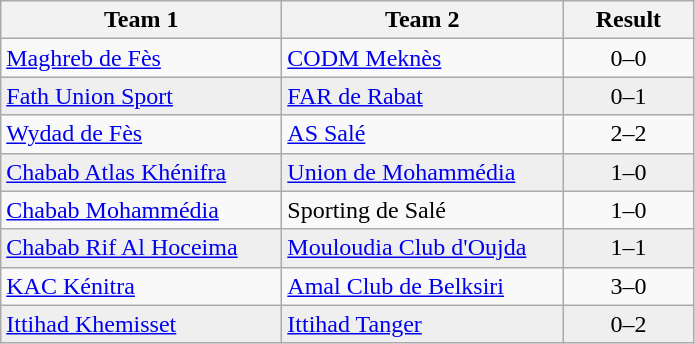<table class="wikitable">
<tr>
<th width="180">Team 1</th>
<th width="180">Team 2</th>
<th width="80">Result</th>
</tr>
<tr>
<td><a href='#'>Maghreb de Fès</a></td>
<td><a href='#'>CODM Meknès</a></td>
<td align="center">0–0</td>
</tr>
<tr style="background:#EFEFEF">
<td><a href='#'>Fath Union Sport</a></td>
<td><a href='#'>FAR de Rabat</a></td>
<td align="center">0–1</td>
</tr>
<tr>
<td><a href='#'>Wydad de Fès</a></td>
<td><a href='#'>AS Salé</a></td>
<td align="center">2–2</td>
</tr>
<tr style="background:#EFEFEF">
<td><a href='#'>Chabab Atlas Khénifra</a></td>
<td><a href='#'>Union de Mohammédia</a></td>
<td align="center">1–0</td>
</tr>
<tr>
<td><a href='#'>Chabab Mohammédia</a></td>
<td>Sporting de Salé</td>
<td align="center">1–0</td>
</tr>
<tr style="background:#EFEFEF">
<td><a href='#'>Chabab Rif Al Hoceima</a></td>
<td><a href='#'>Mouloudia Club d'Oujda</a></td>
<td align="center">1–1</td>
</tr>
<tr>
<td><a href='#'>KAC Kénitra</a></td>
<td><a href='#'>Amal Club de Belksiri</a></td>
<td align="center">3–0</td>
</tr>
<tr style="background:#EFEFEF">
<td><a href='#'>Ittihad Khemisset</a></td>
<td><a href='#'>Ittihad Tanger</a></td>
<td align="center">0–2</td>
</tr>
</table>
